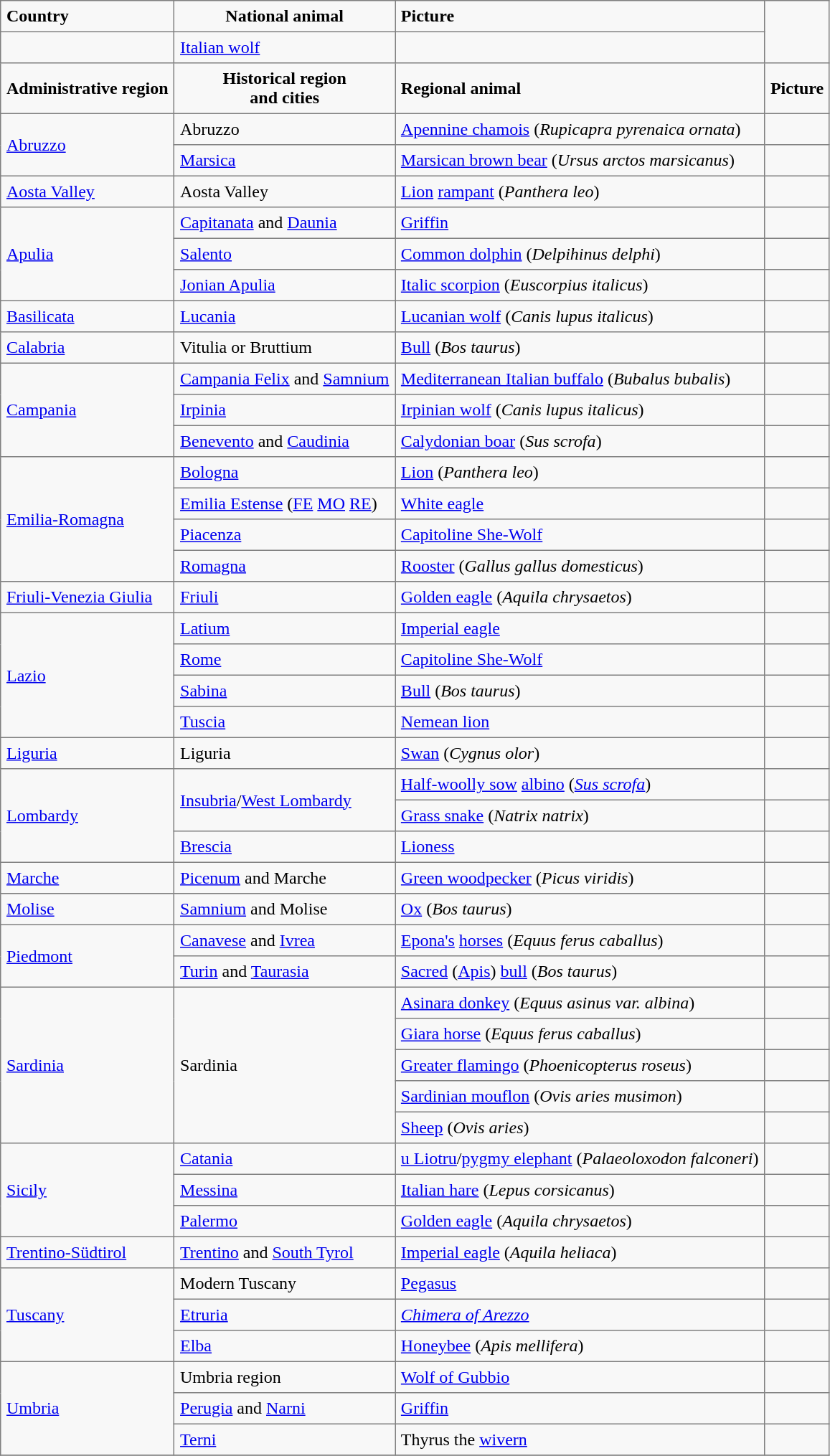<table border=1 cellspacing=0 cellpadding=5 style="border-collapse: collapse; background:#f8f8f8;">
<tr>
<th align=left>Country</th>
<th align=center>National animal</th>
<td><strong>Picture</strong></td>
</tr>
<tr>
<td></td>
<td><a href='#'>Italian wolf</a></td>
<td></td>
</tr>
<tr>
<th align=left>Administrative region</th>
<th>Historical region<br>and cities</th>
<th align=left>Regional animal</th>
<td><strong>Picture</strong></td>
</tr>
<tr>
<td rowspan="2"> <a href='#'>Abruzzo</a></td>
<td> Abruzzo</td>
<td><a href='#'>Apennine chamois</a> (<em>Rupicapra pyrenaica ornata</em>)</td>
<td></td>
</tr>
<tr>
<td><a href='#'>Marsica</a></td>
<td><a href='#'>Marsican brown bear</a> (<em>Ursus arctos marsicanus</em>)</td>
<td></td>
</tr>
<tr>
<td> <a href='#'>Aosta Valley</a></td>
<td> Aosta Valley</td>
<td><a href='#'>Lion</a> <a href='#'>rampant</a> (<em>Panthera leo</em>)</td>
<td></td>
</tr>
<tr>
<td rowspan="3"> <a href='#'>Apulia</a></td>
<td> <a href='#'>Capitanata</a> and <a href='#'>Daunia</a></td>
<td><a href='#'>Griffin</a></td>
<td></td>
</tr>
<tr>
<td> <a href='#'>Salento</a></td>
<td><a href='#'>Common dolphin</a> (<em>Delpihinus delphi</em>)</td>
<td></td>
</tr>
<tr>
<td><a href='#'>Jonian Apulia</a></td>
<td><a href='#'>Italic scorpion</a> (<em>Euscorpius italicus</em>)</td>
<td></td>
</tr>
<tr>
<td> <a href='#'>Basilicata</a></td>
<td> <a href='#'>Lucania</a></td>
<td><a href='#'>Lucanian wolf</a> (<em>Canis lupus italicus</em>)</td>
<td></td>
</tr>
<tr>
<td> <a href='#'>Calabria</a></td>
<td> Vitulia or Bruttium</td>
<td><a href='#'>Bull</a> (<em>Bos taurus</em>)</td>
<td></td>
</tr>
<tr>
<td rowspan="3"> <a href='#'>Campania</a></td>
<td> <a href='#'>Campania Felix</a> and <a href='#'>Samnium</a></td>
<td><a href='#'>Mediterranean Italian buffalo</a> (<em>Bubalus bubalis</em>)</td>
<td></td>
</tr>
<tr>
<td> <a href='#'>Irpinia</a></td>
<td><a href='#'>Irpinian wolf</a> (<em>Canis lupus italicus</em>)</td>
<td></td>
</tr>
<tr>
<td><a href='#'>Benevento</a> and <a href='#'>Caudinia</a></td>
<td><a href='#'>Calydonian boar</a> (<em>Sus scrofa</em>)</td>
<td></td>
</tr>
<tr>
<td rowspan="4"><a href='#'>Emilia-Romagna</a></td>
<td><a href='#'>Bologna</a></td>
<td><a href='#'>Lion</a> (<em>Panthera leo</em>)</td>
<td></td>
</tr>
<tr>
<td> <a href='#'>Emilia Estense</a> (<a href='#'>FE</a> <a href='#'>MO</a> <a href='#'>RE</a>)</td>
<td><a href='#'>White eagle</a></td>
<td></td>
</tr>
<tr>
<td><a href='#'>Piacenza</a></td>
<td><a href='#'>Capitoline She-Wolf</a></td>
<td></td>
</tr>
<tr>
<td> <a href='#'>Romagna</a></td>
<td><a href='#'>Rooster</a> (<em>Gallus gallus domesticus</em>)</td>
<td></td>
</tr>
<tr>
<td><a href='#'>Friuli-Venezia Giulia</a></td>
<td> <a href='#'>Friuli</a></td>
<td><a href='#'>Golden eagle</a> (<em>Aquila chrysaetos</em>)</td>
<td></td>
</tr>
<tr>
<td rowspan="4"> <a href='#'>Lazio</a></td>
<td> <a href='#'>Latium</a></td>
<td><a href='#'>Imperial eagle</a></td>
<td></td>
</tr>
<tr>
<td><a href='#'>Rome</a></td>
<td><a href='#'>Capitoline She-Wolf</a></td>
<td></td>
</tr>
<tr>
<td> <a href='#'>Sabina</a></td>
<td><a href='#'>Bull</a> (<em>Bos taurus</em>)</td>
<td></td>
</tr>
<tr>
<td><a href='#'>Tuscia</a></td>
<td><a href='#'>Nemean lion</a></td>
<td></td>
</tr>
<tr>
<td> <a href='#'>Liguria</a></td>
<td> Liguria</td>
<td><a href='#'>Swan</a> (<em>Cygnus olor</em>)</td>
<td></td>
</tr>
<tr>
<td rowspan="3"> <a href='#'>Lombardy</a></td>
<td rowspan="2"> <a href='#'>Insubria</a>/<a href='#'>West Lombardy</a></td>
<td><a href='#'>Half-woolly sow</a> <a href='#'>albino</a> (<em><a href='#'>Sus scrofa</a></em>)</td>
<td></td>
</tr>
<tr>
<td><a href='#'>Grass snake</a> (<em>Natrix natrix</em>)</td>
<td></td>
</tr>
<tr>
<td><a href='#'>Brescia</a></td>
<td><a href='#'>Lioness</a></td>
<td></td>
</tr>
<tr>
<td> <a href='#'>Marche</a></td>
<td><a href='#'>Picenum</a> and Marche</td>
<td><a href='#'>Green woodpecker</a> (<em>Picus viridis</em>)</td>
<td></td>
</tr>
<tr>
<td> <a href='#'>Molise</a></td>
<td> <a href='#'>Samnium</a> and Molise</td>
<td><a href='#'>Ox</a> (<em>Bos taurus</em>)</td>
<td></td>
</tr>
<tr>
<td rowspan="2"><a href='#'>Piedmont</a></td>
<td><a href='#'>Canavese</a> and <a href='#'>Ivrea</a></td>
<td><a href='#'>Epona's</a> <a href='#'>horses</a> (<em>Equus ferus caballus</em>)</td>
<td></td>
</tr>
<tr>
<td> <a href='#'>Turin</a> and <a href='#'>Taurasia</a></td>
<td><a href='#'>Sacred</a> (<a href='#'>Apis</a>) <a href='#'>bull</a> (<em>Bos taurus</em>)</td>
<td></td>
</tr>
<tr>
<td rowspan="5"> <a href='#'>Sardinia</a></td>
<td rowspan="5"> Sardinia</td>
<td><a href='#'>Asinara donkey</a> (<em>Equus asinus var. albina</em>)</td>
<td></td>
</tr>
<tr>
<td><a href='#'>Giara horse</a> (<em>Equus ferus caballus</em>)</td>
<td></td>
</tr>
<tr>
<td><a href='#'>Greater flamingo</a> (<em>Phoenicopterus roseus</em>)</td>
<td></td>
</tr>
<tr>
<td><a href='#'>Sardinian mouflon</a> (<em>Ovis aries musimon</em>)</td>
<td></td>
</tr>
<tr>
<td><a href='#'>Sheep</a> (<em>Ovis aries</em>)</td>
<td></td>
</tr>
<tr>
<td rowspan="3"> <a href='#'>Sicily</a></td>
<td><a href='#'>Catania</a></td>
<td><a href='#'>u Liotru</a>/<a href='#'>pygmy elephant</a> (<em>Palaeoloxodon falconeri</em>)</td>
<td></td>
</tr>
<tr>
<td><a href='#'>Messina</a></td>
<td><a href='#'>Italian hare</a> (<em>Lepus corsicanus</em>)</td>
<td></td>
</tr>
<tr>
<td><a href='#'>Palermo</a></td>
<td><a href='#'>Golden eagle</a> (<em>Aquila chrysaetos</em>)</td>
<td></td>
</tr>
<tr>
<td> <a href='#'>Trentino-Südtirol</a></td>
<td> <a href='#'>Trentino</a> and <a href='#'>South Tyrol</a></td>
<td><a href='#'>Imperial eagle</a> (<em>Aquila heliaca</em>)</td>
<td></td>
</tr>
<tr>
<td rowspan="3"> <a href='#'>Tuscany</a></td>
<td> Modern Tuscany</td>
<td><a href='#'>Pegasus</a></td>
<td></td>
</tr>
<tr>
<td> <a href='#'>Etruria</a></td>
<td><em><a href='#'>Chimera of Arezzo</a></em></td>
<td></td>
</tr>
<tr>
<td> <a href='#'>Elba</a></td>
<td><a href='#'>Honeybee</a> (<em>Apis mellifera</em>)</td>
<td></td>
</tr>
<tr>
<td rowspan="3"> <a href='#'>Umbria</a></td>
<td> Umbria region</td>
<td><a href='#'>Wolf of Gubbio</a></td>
<td></td>
</tr>
<tr>
<td><a href='#'>Perugia</a> and <a href='#'>Narni</a></td>
<td><a href='#'>Griffin</a></td>
<td></td>
</tr>
<tr>
<td><a href='#'>Terni</a></td>
<td>Thyrus the <a href='#'>wivern</a></td>
<td></td>
</tr>
<tr>
</tr>
</table>
